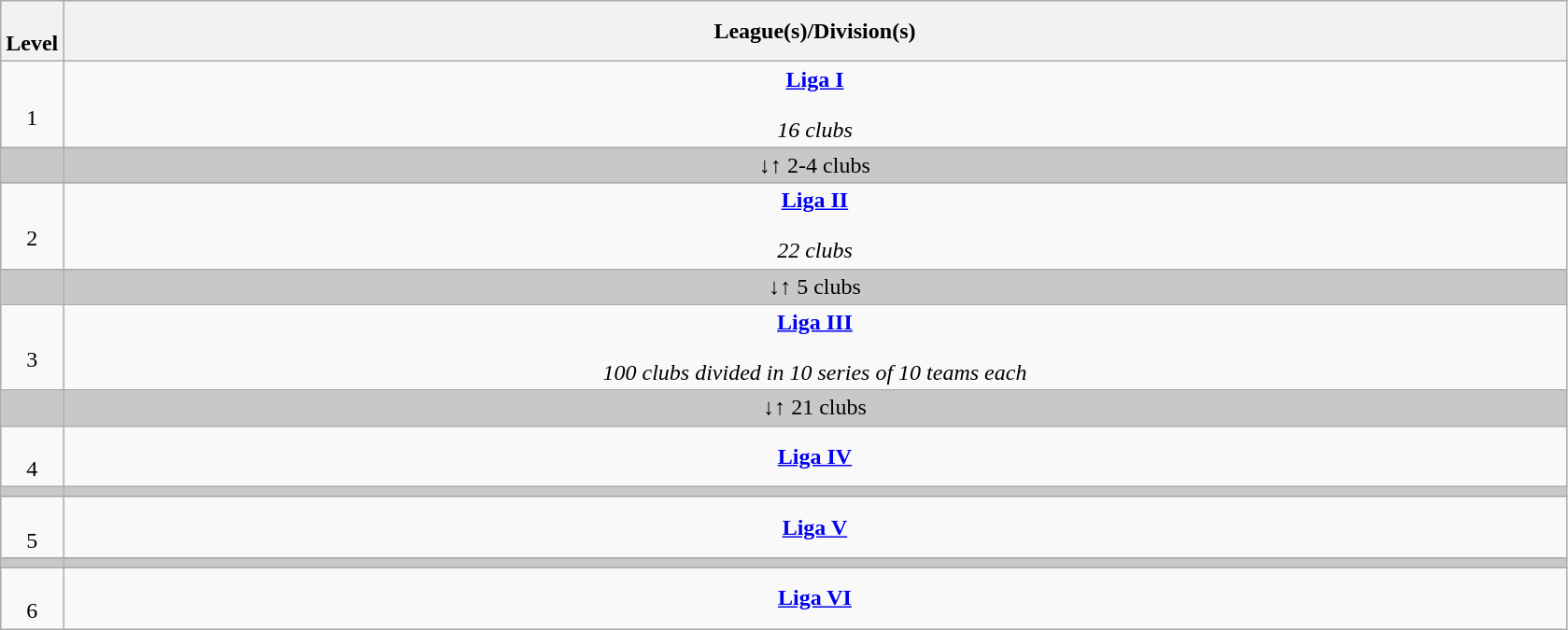<table class="wikitable" style="text-align:center;">
<tr>
<th colspan="1" width="4%"><br>Level</th>
<th colspan="5">League(s)/Division(s)</th>
</tr>
<tr>
<td colspan="1" width="4%"><br>1</td>
<td colspan="5"><strong><a href='#'>Liga I</a></strong><br><br><em>16 clubs</em><br></td>
</tr>
<tr style="background:#C8C8C8">
<td style="width:4%;"></td>
<td colspan="5">↓↑ 2-4 clubs</td>
</tr>
<tr>
<td colspan="1" width="4%"><br>2</td>
<td colspan="5"><strong><a href='#'>Liga II</a></strong><br><br><em>22 clubs</em><br></td>
</tr>
<tr style="background:#C8C8C8">
<td style="width:4%;"></td>
<td colspan="5">↓↑ 5 clubs</td>
</tr>
<tr>
<td colspan="1" width="4%"><br>3</td>
<td colspan="5"><strong><a href='#'>Liga III</a></strong><br><br><em>100 clubs divided in 10 series of 10 teams each</em><br></td>
</tr>
<tr style="background:#C8C8C8">
<td style="width:4%;"></td>
<td colspan="5">↓↑ 21 clubs</td>
</tr>
<tr>
<td colspan="1" width="4%"><br>4</td>
<td colspan="5"><strong><a href='#'>Liga IV</a></strong></td>
</tr>
<tr style="background:#C8C8C8">
<td style="width:4%;"></td>
<td colspan="5"></td>
</tr>
<tr>
<td colspan="1" width="4%"><br>5</td>
<td colspan="5"><strong><a href='#'>Liga V</a></strong></td>
</tr>
<tr style="background:#C8C8C8">
<td style="width:4%;"></td>
<td colspan="5"></td>
</tr>
<tr>
<td colspan="1" width="4%"><br>6</td>
<td colspan="5"><strong><a href='#'>Liga VI</a></strong></td>
</tr>
</table>
